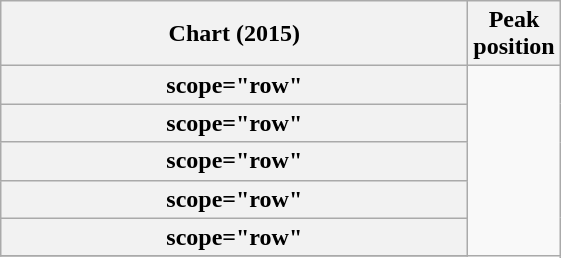<table class="wikitable sortable plainrowheaders">
<tr>
<th scope="col" style="width:19em;">Chart (2015)</th>
<th scope="col">Peak<br>position</th>
</tr>
<tr>
<th>scope="row" </th>
</tr>
<tr>
<th>scope="row" </th>
</tr>
<tr>
<th>scope="row" </th>
</tr>
<tr>
<th>scope="row" </th>
</tr>
<tr>
<th>scope="row" </th>
</tr>
<tr>
</tr>
</table>
